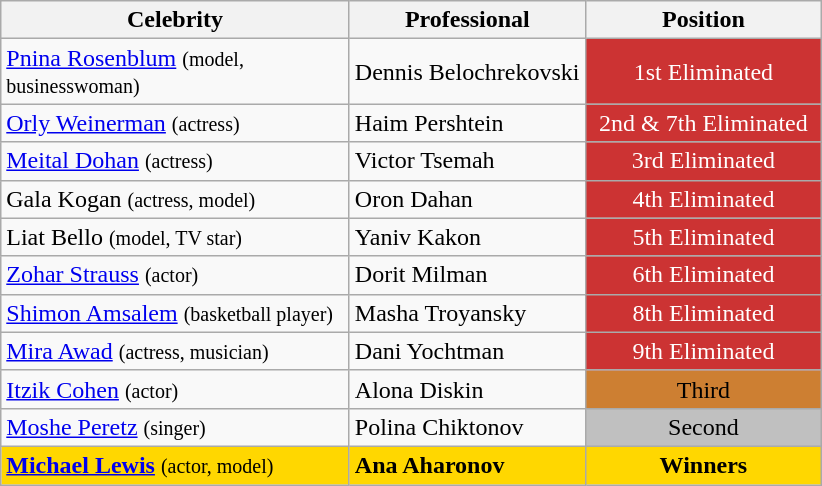<table class="wikitable" border="1">
<tr>
<th width="225">Celebrity</th>
<th width="150">Professional</th>
<th width="150">Position</th>
</tr>
<tr>
<td><a href='#'>Pnina Rosenblum</a> <small>(model, businesswoman)</small></td>
<td>Dennis Belochrekovski</td>
<td style="background: #c33; color: #fff;" align="center">1st Eliminated</td>
</tr>
<tr>
<td><a href='#'>Orly Weinerman</a> <small>(actress)</small></td>
<td>Haim Pershtein</td>
<td style="background: #c33; color: #fff;" align="center">2nd & 7th Eliminated</td>
</tr>
<tr>
<td><a href='#'>Meital Dohan</a> <small>(actress)</small></td>
<td>Victor Tsemah</td>
<td style="background: #c33; color: #fff;" align="center">3rd Eliminated</td>
</tr>
<tr>
<td>Gala Kogan <small>(actress, model)</small></td>
<td>Oron Dahan</td>
<td style="background: #c33; color: #fff;" align="center">4th Eliminated</td>
</tr>
<tr>
<td>Liat Bello <small>(model, TV star)</small></td>
<td>Yaniv Kakon</td>
<td style="background: #c33; color: #fff;" align="center">5th Eliminated</td>
</tr>
<tr>
<td><a href='#'>Zohar Strauss</a> <small>(actor)</small></td>
<td>Dorit Milman</td>
<td style="background: #c33; color: #fff;" align="center">6th Eliminated</td>
</tr>
<tr>
<td><a href='#'>Shimon Amsalem</a> <small>(basketball player)</small></td>
<td>Masha Troyansky</td>
<td style="background: #c33; color: #fff;" align="center">8th Eliminated</td>
</tr>
<tr>
<td><a href='#'>Mira Awad</a> <small>(actress, musician)</small></td>
<td>Dani Yochtman</td>
<td style="background: #c33; color: #fff;" align="center">9th Eliminated</td>
</tr>
<tr>
<td><a href='#'>Itzik Cohen</a> <small>(actor)</small></td>
<td>Alona Diskin</td>
<td style="background: #CD7F32;"  align="center">Third</td>
</tr>
<tr>
<td><a href='#'>Moshe Peretz</a> <small>(singer)</small></td>
<td>Polina Chiktonov</td>
<td style="background: silver;"  align="center">Second</td>
</tr>
<tr>
<td style="background: gold;"><strong><a href='#'>Michael Lewis</a></strong> <small>(actor, model)</small></td>
<td style="background: gold;"><strong>Ana Aharonov</strong></td>
<td style="background: gold;"  align="center"><strong>Winners</strong></td>
</tr>
</table>
